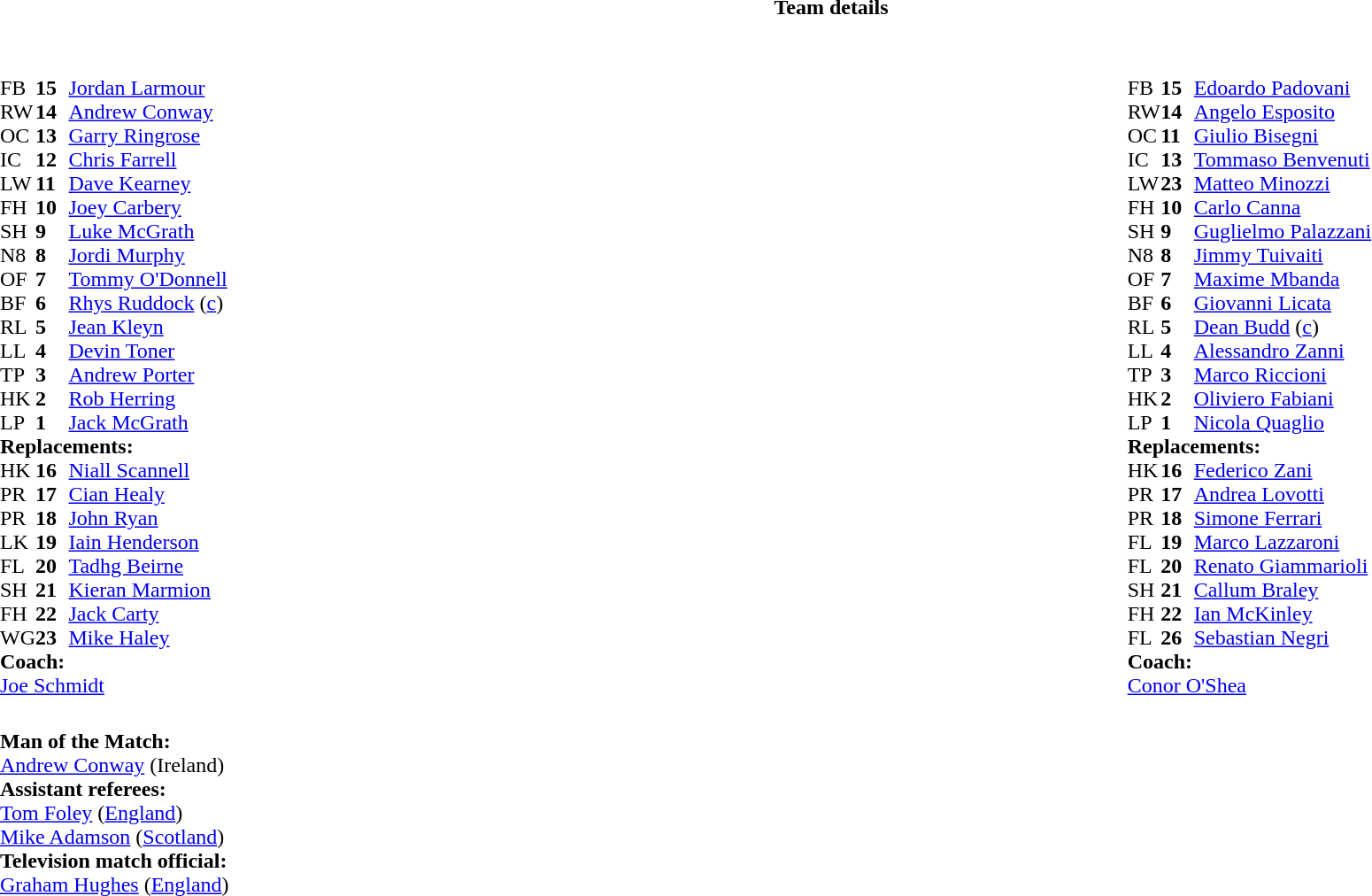<table border="0" style="width:100%;" class="collapsible collapsed">
<tr>
<th>Team details</th>
</tr>
<tr>
<td><br><table style="width:100%;">
<tr>
<td style="vertical-align:top; width:50%;"><br><table style="font-size: 100%" cellspacing="0" cellpadding="0">
<tr>
<th width="25"></th>
<th width="25"></th>
</tr>
<tr>
<td>FB</td>
<td><strong>15</strong></td>
<td><a href='#'>Jordan Larmour</a></td>
</tr>
<tr>
<td>RW</td>
<td><strong>14</strong></td>
<td><a href='#'>Andrew Conway</a></td>
<td></td>
<td></td>
</tr>
<tr>
<td>OC</td>
<td><strong>13</strong></td>
<td><a href='#'>Garry Ringrose</a></td>
</tr>
<tr>
<td>IC</td>
<td><strong>12</strong></td>
<td><a href='#'>Chris Farrell</a></td>
</tr>
<tr>
<td>LW</td>
<td><strong>11</strong></td>
<td><a href='#'>Dave Kearney</a></td>
</tr>
<tr>
<td>FH</td>
<td><strong>10</strong></td>
<td><a href='#'>Joey Carbery</a></td>
<td></td>
<td></td>
</tr>
<tr>
<td>SH</td>
<td><strong>9</strong></td>
<td><a href='#'>Luke McGrath</a></td>
<td></td>
<td></td>
</tr>
<tr>
<td>N8</td>
<td><strong>8</strong></td>
<td><a href='#'>Jordi Murphy</a></td>
</tr>
<tr>
<td>OF</td>
<td><strong>7</strong></td>
<td><a href='#'>Tommy O'Donnell</a></td>
</tr>
<tr>
<td>BF</td>
<td><strong>6</strong></td>
<td><a href='#'>Rhys Ruddock</a> (<a href='#'>c</a>)</td>
<td></td>
<td></td>
</tr>
<tr>
<td>RL</td>
<td><strong>5</strong></td>
<td><a href='#'>Jean Kleyn</a></td>
<td></td>
<td></td>
<td coslapn=2></td>
</tr>
<tr>
<td>LL</td>
<td><strong>4</strong></td>
<td><a href='#'>Devin Toner</a></td>
<td></td>
<td></td>
<td> </td>
</tr>
<tr>
<td>TP</td>
<td><strong>3</strong></td>
<td><a href='#'>Andrew Porter</a></td>
<td></td>
<td></td>
</tr>
<tr>
<td>HK</td>
<td><strong>2</strong></td>
<td><a href='#'>Rob Herring</a></td>
<td></td>
<td></td>
</tr>
<tr>
<td>LP</td>
<td><strong>1</strong></td>
<td><a href='#'>Jack McGrath</a></td>
<td></td>
<td></td>
</tr>
<tr>
<td colspan="3"><strong>Replacements:</strong></td>
</tr>
<tr>
<td>HK</td>
<td><strong>16</strong></td>
<td><a href='#'>Niall Scannell</a></td>
<td></td>
<td></td>
</tr>
<tr>
<td>PR</td>
<td><strong>17</strong></td>
<td><a href='#'>Cian Healy</a></td>
<td></td>
<td></td>
</tr>
<tr>
<td>PR</td>
<td><strong>18</strong></td>
<td><a href='#'>John Ryan</a></td>
<td></td>
<td></td>
</tr>
<tr>
<td>LK</td>
<td><strong>19</strong></td>
<td><a href='#'>Iain Henderson</a></td>
<td></td>
<td></td>
</tr>
<tr>
<td>FL</td>
<td><strong>20</strong></td>
<td><a href='#'>Tadhg Beirne</a></td>
<td></td>
<td></td>
</tr>
<tr>
<td>SH</td>
<td><strong>21</strong></td>
<td><a href='#'>Kieran Marmion</a></td>
<td></td>
<td></td>
</tr>
<tr>
<td>FH</td>
<td><strong>22</strong></td>
<td><a href='#'>Jack Carty</a></td>
<td></td>
<td></td>
</tr>
<tr>
<td>WG</td>
<td><strong>23</strong></td>
<td><a href='#'>Mike Haley</a></td>
<td></td>
<td></td>
</tr>
<tr>
<td colspan="3"><strong>Coach:</strong></td>
</tr>
<tr>
<td colspan="4"> <a href='#'>Joe Schmidt</a></td>
</tr>
</table>
</td>
<td style="vertical-align:top"></td>
<td style="vertical-align:top; width:50%;"><br><table cellspacing="0" cellpadding="0" style="font-size:100%; margin:auto;">
<tr>
<th width="25"></th>
<th width="25"></th>
</tr>
<tr>
<td>FB</td>
<td><strong>15</strong></td>
<td><a href='#'>Edoardo Padovani</a></td>
</tr>
<tr>
<td>RW</td>
<td><strong>14</strong></td>
<td><a href='#'>Angelo Esposito</a></td>
</tr>
<tr>
<td>OC</td>
<td><strong>11</strong></td>
<td><a href='#'>Giulio Bisegni</a></td>
</tr>
<tr>
<td>IC</td>
<td><strong>13</strong></td>
<td><a href='#'>Tommaso Benvenuti</a></td>
<td></td>
<td></td>
<td></td>
</tr>
<tr>
<td>LW</td>
<td><strong>23</strong></td>
<td><a href='#'>Matteo Minozzi</a></td>
<td></td>
<td></td>
<td></td>
<td></td>
</tr>
<tr>
<td>FH</td>
<td><strong>10</strong></td>
<td><a href='#'>Carlo Canna</a></td>
</tr>
<tr>
<td>SH</td>
<td><strong>9</strong></td>
<td><a href='#'>Guglielmo Palazzani</a></td>
<td></td>
<td></td>
</tr>
<tr>
<td>N8</td>
<td><strong>8</strong></td>
<td><a href='#'>Jimmy Tuivaiti</a></td>
<td></td>
<td></td>
</tr>
<tr>
<td>OF</td>
<td><strong>7</strong></td>
<td><a href='#'>Maxime Mbanda</a></td>
<td></td>
<td></td>
</tr>
<tr>
<td>BF</td>
<td><strong>6</strong></td>
<td><a href='#'>Giovanni Licata</a></td>
</tr>
<tr>
<td>RL</td>
<td><strong>5</strong></td>
<td><a href='#'>Dean Budd</a> (<a href='#'>c</a>)</td>
</tr>
<tr>
<td>LL</td>
<td><strong>4</strong></td>
<td><a href='#'>Alessandro Zanni</a></td>
<td></td>
<td></td>
</tr>
<tr>
<td>TP</td>
<td><strong>3</strong></td>
<td><a href='#'>Marco Riccioni</a></td>
<td></td>
<td></td>
</tr>
<tr>
<td>HK</td>
<td><strong>2</strong></td>
<td><a href='#'>Oliviero Fabiani</a></td>
<td></td>
<td></td>
</tr>
<tr>
<td>LP</td>
<td><strong>1</strong></td>
<td><a href='#'>Nicola Quaglio</a></td>
<td></td>
<td></td>
</tr>
<tr>
<td colspan="3"><strong>Replacements:</strong></td>
</tr>
<tr>
<td>HK</td>
<td><strong>16</strong></td>
<td><a href='#'>Federico Zani</a></td>
<td></td>
<td></td>
</tr>
<tr>
<td>PR</td>
<td><strong>17</strong></td>
<td><a href='#'>Andrea Lovotti</a></td>
<td></td>
<td></td>
</tr>
<tr>
<td>PR</td>
<td><strong>18</strong></td>
<td><a href='#'>Simone Ferrari</a></td>
<td></td>
<td></td>
</tr>
<tr>
<td>FL</td>
<td><strong>19</strong></td>
<td><a href='#'>Marco Lazzaroni</a></td>
<td></td>
<td></td>
</tr>
<tr>
<td>FL</td>
<td><strong>20</strong></td>
<td><a href='#'>Renato Giammarioli</a></td>
<td></td>
<td></td>
</tr>
<tr>
<td>SH</td>
<td><strong>21</strong></td>
<td><a href='#'>Callum Braley</a></td>
<td></td>
<td></td>
</tr>
<tr>
<td>FH</td>
<td><strong>22</strong></td>
<td><a href='#'>Ian McKinley</a></td>
<td></td>
<td></td>
<td></td>
<td></td>
</tr>
<tr>
<td>FL</td>
<td><strong>26</strong></td>
<td><a href='#'>Sebastian Negri</a></td>
<td></td>
<td></td>
</tr>
<tr>
<td colspan="3"><strong>Coach:</strong></td>
</tr>
<tr>
<td colspan="4"> <a href='#'>Conor O'Shea</a></td>
</tr>
</table>
</td>
</tr>
</table>
<table style="width:50%">
<tr>
<td><br><strong>Man of the Match:</strong>
<br><a href='#'>Andrew Conway</a> (Ireland)<br><strong>Assistant referees:</strong>
<br><a href='#'>Tom Foley</a> (<a href='#'>England</a>)
<br><a href='#'>Mike Adamson</a> (<a href='#'>Scotland</a>)
<br><strong>Television match official:</strong>
<br><a href='#'>Graham Hughes</a> (<a href='#'>England</a>)</td>
</tr>
</table>
</td>
</tr>
</table>
